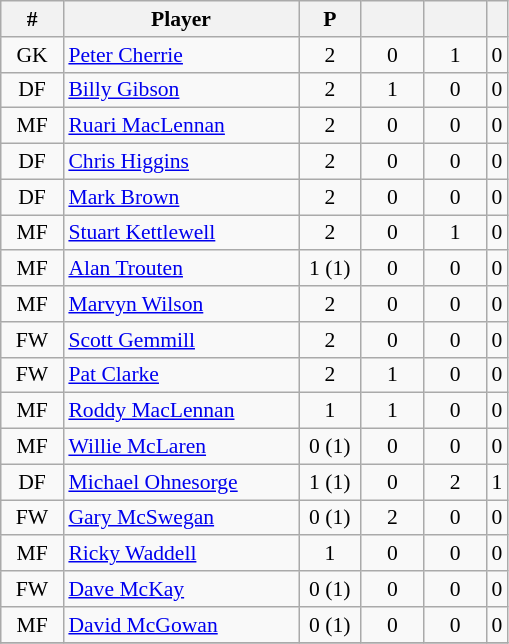<table class="wikitable sortable" style="font-size:90%; text-align:center">
<tr>
<th style="width:35px">#</th>
<th style="width:150px">Player</th>
<th style="width:35px">P</th>
<th style="width:35px"></th>
<th style="width:35px"></th>
<th style="width="35px"></th>
</tr>
<tr --->
<td>GK</td>
<td style="text-align:left"> <a href='#'>Peter Cherrie</a></td>
<td>2</td>
<td>0</td>
<td>1</td>
<td>0</td>
</tr>
<tr --->
<td>DF</td>
<td style="text-align:left"> <a href='#'>Billy Gibson</a></td>
<td>2</td>
<td>1</td>
<td>0</td>
<td>0</td>
</tr>
<tr --->
<td>MF</td>
<td style="text-align:left"> <a href='#'>Ruari MacLennan</a></td>
<td>2</td>
<td>0</td>
<td>0</td>
<td>0</td>
</tr>
<tr --->
<td>DF</td>
<td style="text-align:left"> <a href='#'>Chris Higgins</a></td>
<td>2</td>
<td>0</td>
<td>0</td>
<td>0</td>
</tr>
<tr --->
<td>DF</td>
<td style="text-align:left"> <a href='#'>Mark Brown</a></td>
<td>2</td>
<td>0</td>
<td>0</td>
<td>0</td>
</tr>
<tr --->
<td>MF</td>
<td style="text-align:left"> <a href='#'>Stuart Kettlewell</a></td>
<td>2</td>
<td>0</td>
<td>1</td>
<td>0</td>
</tr>
<tr --->
<td>MF</td>
<td style="text-align:left"> <a href='#'>Alan Trouten</a></td>
<td>1 (1)</td>
<td>0</td>
<td>0</td>
<td>0</td>
</tr>
<tr --->
<td>MF</td>
<td style="text-align:left"> <a href='#'>Marvyn Wilson</a></td>
<td>2</td>
<td>0</td>
<td>0</td>
<td>0</td>
</tr>
<tr --->
<td>FW</td>
<td style="text-align:left"> <a href='#'>Scott Gemmill</a></td>
<td>2</td>
<td>0</td>
<td>0</td>
<td>0</td>
</tr>
<tr --->
<td>FW</td>
<td style="text-align:left"> <a href='#'>Pat Clarke</a></td>
<td>2</td>
<td>1</td>
<td>0</td>
<td>0</td>
</tr>
<tr --->
<td>MF</td>
<td style="text-align:left"> <a href='#'>Roddy MacLennan</a></td>
<td>1</td>
<td>1</td>
<td>0</td>
<td>0</td>
</tr>
<tr --->
<td>MF</td>
<td style="text-align:left"> <a href='#'>Willie McLaren</a></td>
<td>0 (1)</td>
<td>0</td>
<td>0</td>
<td>0</td>
</tr>
<tr --->
<td>DF</td>
<td style="text-align:left"> <a href='#'>Michael Ohnesorge</a></td>
<td>1 (1)</td>
<td>0</td>
<td>2</td>
<td>1</td>
</tr>
<tr --->
<td>FW</td>
<td style="text-align:left"> <a href='#'>Gary McSwegan</a></td>
<td>0 (1)</td>
<td>2</td>
<td>0</td>
<td>0</td>
</tr>
<tr --->
<td>MF</td>
<td style="text-align:left"> <a href='#'>Ricky Waddell</a></td>
<td>1</td>
<td>0</td>
<td>0</td>
<td>0</td>
</tr>
<tr --->
<td>FW</td>
<td style="text-align:left"> <a href='#'>Dave McKay</a></td>
<td>0 (1)</td>
<td>0</td>
<td>0</td>
<td>0</td>
</tr>
<tr --->
<td>MF</td>
<td style="text-align:left"> <a href='#'>David McGowan</a></td>
<td>0 (1)</td>
<td>0</td>
<td>0</td>
<td>0</td>
</tr>
<tr --->
</tr>
</table>
